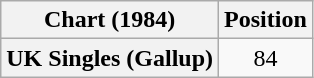<table class="wikitable plainrowheaders" style="text-align:center">
<tr>
<th>Chart (1984)</th>
<th>Position</th>
</tr>
<tr>
<th scope="row">UK Singles (Gallup)</th>
<td>84</td>
</tr>
</table>
